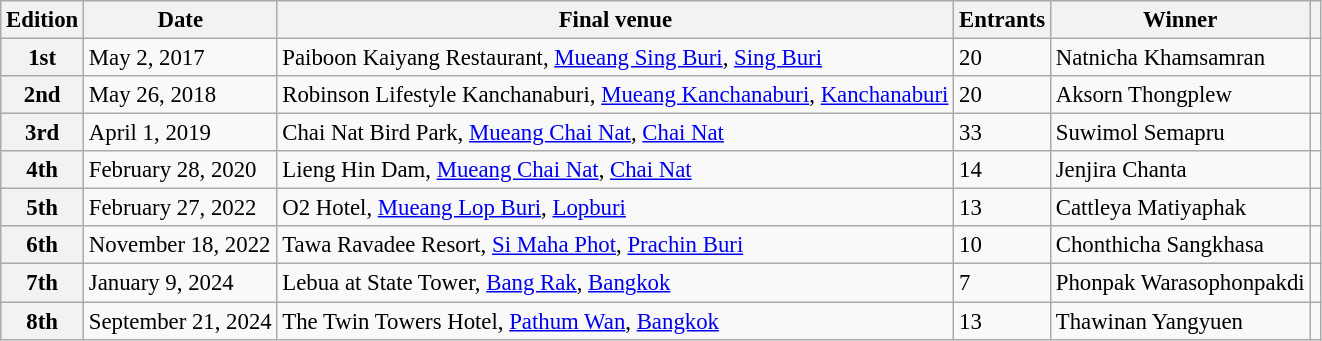<table class="wikitable defaultcenter col2left col3left col5left" style="font-size:95%;">
<tr>
<th>Edition</th>
<th>Date</th>
<th>Final venue</th>
<th>Entrants</th>
<th>Winner</th>
<th></th>
</tr>
<tr>
<th>1st</th>
<td>May 2, 2017</td>
<td>Paiboon Kaiyang Restaurant, <a href='#'>Mueang Sing Buri</a>, <a href='#'>Sing Buri</a></td>
<td>20</td>
<td>Natnicha Khamsamran</td>
<td></td>
</tr>
<tr>
<th>2nd</th>
<td>May 26, 2018</td>
<td>Robinson Lifestyle Kanchanaburi, <a href='#'>Mueang Kanchanaburi</a>, <a href='#'>Kanchanaburi</a></td>
<td>20</td>
<td>Aksorn Thongplew</td>
<td></td>
</tr>
<tr>
<th>3rd</th>
<td>April 1, 2019</td>
<td>Chai Nat Bird Park, <a href='#'>Mueang Chai Nat</a>, <a href='#'>Chai Nat</a></td>
<td>33</td>
<td>Suwimol Semapru</td>
<td></td>
</tr>
<tr>
<th>4th</th>
<td>February 28, 2020</td>
<td>Lieng Hin Dam, <a href='#'>Mueang Chai Nat</a>, <a href='#'>Chai Nat</a></td>
<td>14</td>
<td>Jenjira Chanta</td>
<td></td>
</tr>
<tr>
<th>5th</th>
<td>February 27, 2022</td>
<td>O2 Hotel, <a href='#'>Mueang Lop Buri</a>, <a href='#'>Lopburi</a></td>
<td>13</td>
<td>Cattleya Matiyaphak</td>
<td></td>
</tr>
<tr>
<th>6th</th>
<td>November 18, 2022</td>
<td>Tawa Ravadee Resort, <a href='#'>Si Maha Phot</a>, <a href='#'>Prachin Buri</a></td>
<td>10</td>
<td>Chonthicha Sangkhasa</td>
<td></td>
</tr>
<tr>
<th>7th</th>
<td>January 9, 2024</td>
<td>Lebua at State Tower, <a href='#'>Bang Rak</a>, <a href='#'>Bangkok</a></td>
<td>7</td>
<td>Phonpak Warasophonpakdi</td>
<td></td>
</tr>
<tr>
<th>8th</th>
<td>September 21, 2024</td>
<td>The Twin Towers Hotel, <a href='#'>Pathum Wan</a>, <a href='#'>Bangkok</a></td>
<td>13</td>
<td>Thawinan Yangyuen</td>
<td></td>
</tr>
</table>
